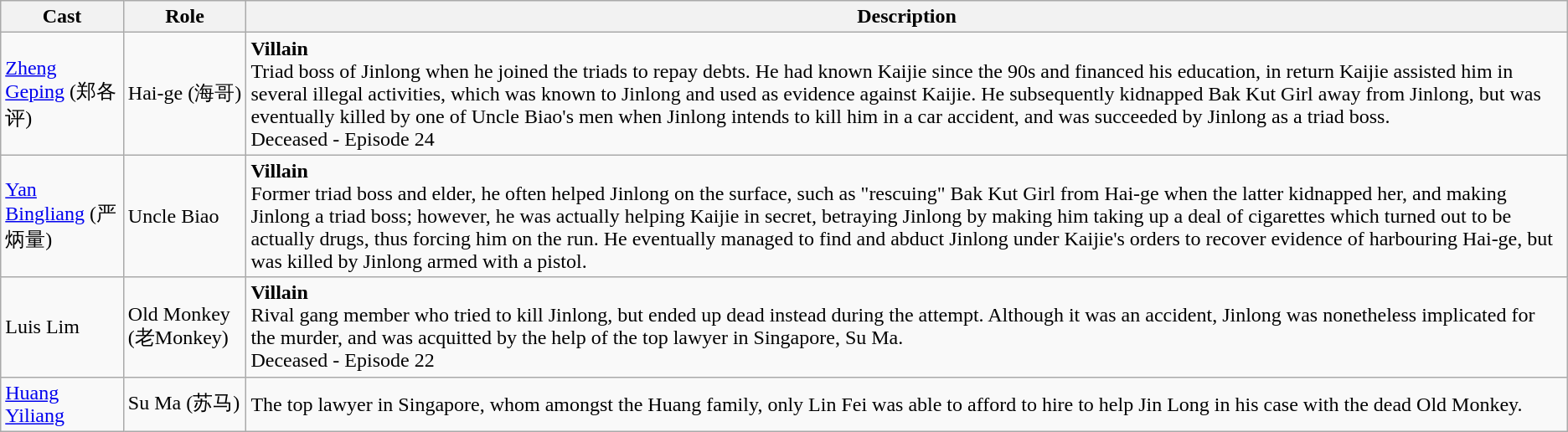<table class="wikitable">
<tr>
<th>Cast</th>
<th>Role</th>
<th>Description</th>
</tr>
<tr>
<td><a href='#'>Zheng Geping</a> (郑各评)</td>
<td>Hai-ge (海哥)</td>
<td><strong>Villain</strong> <br> Triad boss of Jinlong when he joined the triads to repay debts. He had known Kaijie since the 90s and financed his education, in return Kaijie assisted him in several illegal activities, which was known to Jinlong and used as evidence against Kaijie. He subsequently kidnapped Bak Kut Girl away from Jinlong, but was eventually killed by one of Uncle Biao's men when Jinlong intends to kill him in a car accident, and was succeeded by Jinlong as a triad boss.<br>Deceased - Episode 24</td>
</tr>
<tr>
<td><a href='#'>Yan Bingliang</a> (严炳量)</td>
<td>Uncle Biao</td>
<td><strong>Villain</strong> <br> Former triad boss and elder, he often helped Jinlong on the surface, such as "rescuing" Bak Kut Girl from Hai-ge when the latter kidnapped her, and making Jinlong a triad boss; however, he was actually helping Kaijie in secret, betraying Jinlong by making him taking up a deal of cigarettes which turned out to be actually drugs, thus forcing him on the run. He eventually managed to find and abduct Jinlong under Kaijie's orders to recover evidence of harbouring Hai-ge, but was killed by Jinlong armed with a pistol.</td>
</tr>
<tr>
<td>Luis Lim</td>
<td>Old Monkey (老Monkey)</td>
<td><strong>Villain</strong> <br> Rival gang member who tried to kill Jinlong, but ended up dead instead during the attempt. Although it was an accident, Jinlong was nonetheless implicated for the murder, and was acquitted by the help of the top lawyer in Singapore, Su Ma.<br>Deceased - Episode 22</td>
</tr>
<tr>
<td><a href='#'>Huang Yiliang</a></td>
<td>Su Ma (苏马)</td>
<td>The top lawyer in Singapore, whom amongst the Huang family, only Lin Fei was able to afford to hire to help Jin Long in his case with the dead Old Monkey.</td>
</tr>
</table>
